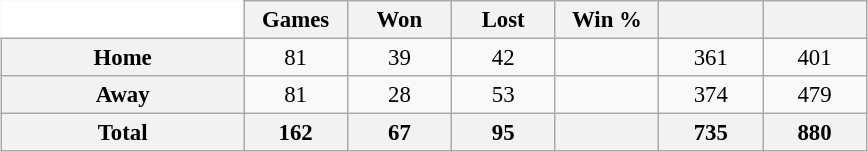<table class="wikitable" style="font-size:95%; text-align:center; width:38em; border:0;margin:0.5em auto;">
<tr>
<td width="28%" style="background:#fff;border:0;"></td>
<th width="12%">Games</th>
<th width="12%">Won</th>
<th width="12%">Lost</th>
<th width="12%">Win %</th>
<th width="12%"></th>
<th width="12%"></th>
</tr>
<tr>
<th>Home</th>
<td>81</td>
<td>39</td>
<td>42</td>
<td></td>
<td>361</td>
<td>401</td>
</tr>
<tr>
<th>Away</th>
<td>81</td>
<td>28</td>
<td>53</td>
<td></td>
<td>374</td>
<td>479</td>
</tr>
<tr>
<th>Total</th>
<th>162</th>
<th>67</th>
<th>95</th>
<th></th>
<th>735</th>
<th>880</th>
</tr>
</table>
